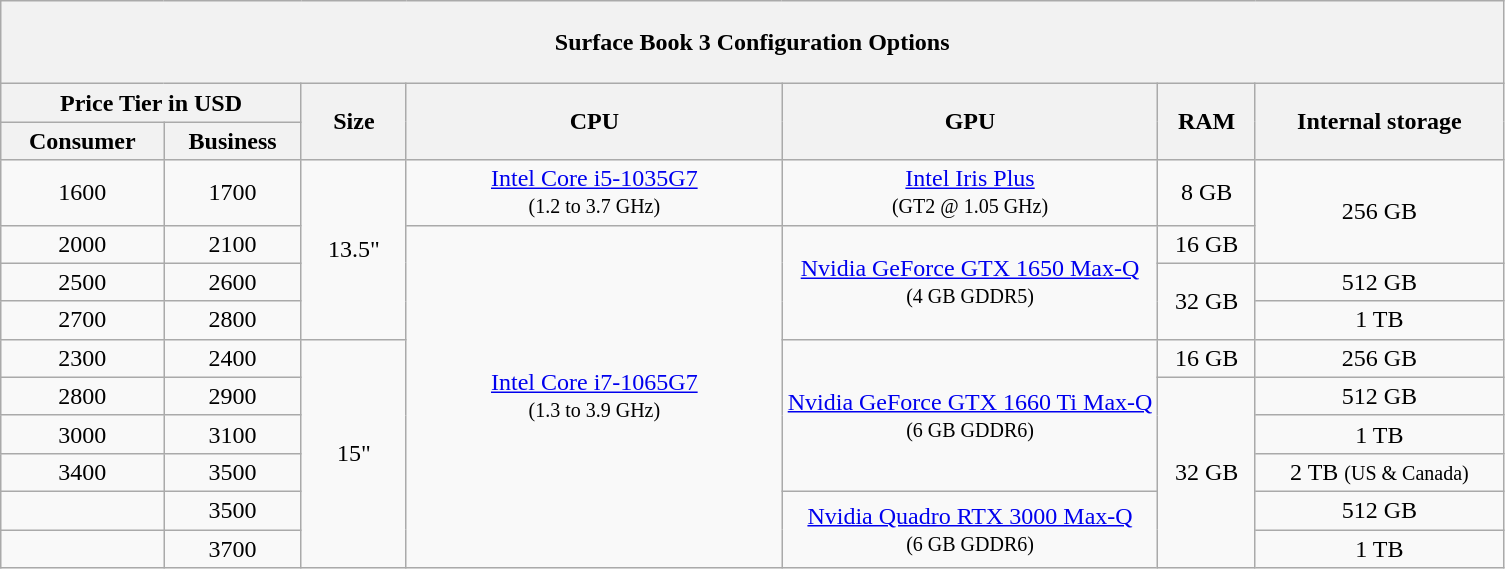<table class="wikitable sortable" style="text-align:center;">
<tr>
<th colspan="7" style=" height:3em;">Surface Book 3 Configuration Options </th>
</tr>
<tr>
<th colspan="2" width="20%">Price Tier in USD</th>
<th rowspan="2" width="07%">Size</th>
<th rowspan="2" width="25%">CPU</th>
<th rowspan="2" width="25%">GPU</th>
<th rowspan="2">RAM</th>
<th rowspan="2">Internal storage</th>
</tr>
<tr>
<th>Consumer</th>
<th>Business</th>
</tr>
<tr>
<td>1600</td>
<td>1700</td>
<td rowspan="4">13.5"</td>
<td rowspan="1"><a href='#'>Intel Core i5-1035G7</a><br><small>(1.2 to 3.7 GHz)</small></td>
<td rowspan="1"><a href='#'>Intel Iris Plus</a><br><small>(GT2 @ 1.05 GHz)</small></td>
<td rowspan="1">8 GB</td>
<td rowspan="2">256 GB</td>
</tr>
<tr>
<td>2000</td>
<td>2100</td>
<td rowspan="9"><a href='#'>Intel Core i7-1065G7</a><br><small>(1.3 to 3.9 GHz)</small></td>
<td rowspan="3"><a href='#'>Nvidia GeForce GTX 1650 Max-Q</a><br><small>(4 GB GDDR5)</small></td>
<td rowspan="1">16 GB</td>
</tr>
<tr>
<td>2500</td>
<td>2600</td>
<td rowspan="2">32 GB</td>
<td rowspan="1">512 GB</td>
</tr>
<tr>
<td>2700</td>
<td>2800</td>
<td rowspan="1">1 TB</td>
</tr>
<tr>
<td>2300</td>
<td>2400</td>
<td rowspan="6">15"</td>
<td rowspan="4"><a href='#'>Nvidia GeForce GTX 1660 Ti Max-Q</a><br><small>(6 GB GDDR6)</small></td>
<td rowspan="1">16 GB</td>
<td rowspan="1">256 GB</td>
</tr>
<tr>
<td>2800</td>
<td>2900</td>
<td rowspan="5">32 GB</td>
<td rowspan="1">512 GB</td>
</tr>
<tr>
<td>3000</td>
<td>3100</td>
<td rowspan="1">1 TB</td>
</tr>
<tr>
<td>3400</td>
<td>3500</td>
<td rowspan="1">2 TB <small>(US & Canada)</small></td>
</tr>
<tr>
<td></td>
<td>3500</td>
<td rowspan="2"><a href='#'>Nvidia Quadro RTX 3000 Max-Q</a><br><small>(6 GB GDDR6)</small></td>
<td rowspan="1">512 GB</td>
</tr>
<tr>
<td></td>
<td>3700</td>
<td rowspan="1">1 TB</td>
</tr>
</table>
